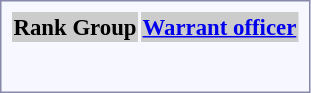<table style="border:1px solid #8888aa; background-color:#f7f8ff; padding:5px; font-size:95%; margin: 0px 12px 12px 0px;">
<tr style="background-color:#CCCCCC; text-align:center;">
<th>Rank Group</th>
<th><a href='#'>Warrant officer</a></th>
</tr>
<tr style="text-align:center;">
<td rowspan=2><strong></strong></td>
<td></td>
</tr>
<tr style="text-align:center;">
<td><br></td>
</tr>
</table>
